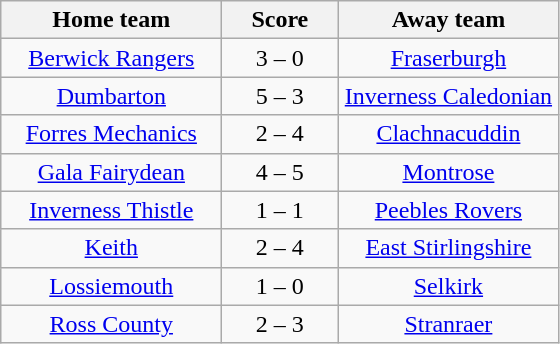<table class="wikitable" style="text-align: center">
<tr>
<th width=140>Home team</th>
<th width=70>Score</th>
<th width=140>Away team</th>
</tr>
<tr>
<td><a href='#'>Berwick Rangers</a></td>
<td>3 – 0</td>
<td><a href='#'>Fraserburgh</a></td>
</tr>
<tr>
<td><a href='#'>Dumbarton</a></td>
<td>5 – 3</td>
<td><a href='#'>Inverness Caledonian</a></td>
</tr>
<tr>
<td><a href='#'>Forres Mechanics</a></td>
<td>2 – 4</td>
<td><a href='#'>Clachnacuddin</a></td>
</tr>
<tr>
<td><a href='#'>Gala Fairydean</a></td>
<td>4 – 5</td>
<td><a href='#'>Montrose</a></td>
</tr>
<tr>
<td><a href='#'>Inverness Thistle</a></td>
<td>1 – 1</td>
<td><a href='#'>Peebles Rovers</a></td>
</tr>
<tr>
<td><a href='#'>Keith</a></td>
<td>2 – 4</td>
<td><a href='#'>East Stirlingshire</a></td>
</tr>
<tr>
<td><a href='#'>Lossiemouth</a></td>
<td>1 – 0</td>
<td><a href='#'>Selkirk</a></td>
</tr>
<tr>
<td><a href='#'>Ross County</a></td>
<td>2 – 3</td>
<td><a href='#'>Stranraer</a></td>
</tr>
</table>
